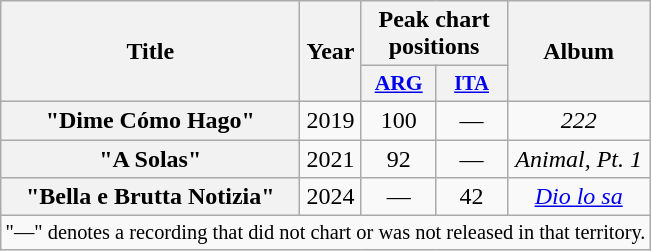<table class="wikitable plainrowheaders" style="text-align:center;">
<tr>
<th scope="col" rowspan="2" style="width:12em;">Title</th>
<th scope="col" rowspan="2">Year</th>
<th scope="col" colspan="2">Peak chart positions</th>
<th scope="col" rowspan="2">Album</th>
</tr>
<tr>
<th scope="col" style="width:3em;font-size:90%;"><a href='#'>ARG</a><br></th>
<th scope="col" style="width:3em;font-size:85%;"><a href='#'>ITA</a><br></th>
</tr>
<tr>
<th scope="row">"Dime Cómo Hago"</th>
<td>2019</td>
<td>100</td>
<td>—</td>
<td><em>222</em></td>
</tr>
<tr>
<th scope="row">"A Solas"</th>
<td>2021</td>
<td>92</td>
<td>—</td>
<td><em>Animal, Pt. 1</em></td>
</tr>
<tr>
<th scope="row">"Bella e Brutta Notizia" <br></th>
<td>2024</td>
<td>—</td>
<td>42</td>
<td><em><a href='#'>Dio lo sa</a></em></td>
</tr>
<tr>
<td colspan="14" style="font-size:85%;">"—" denotes a recording that did not chart or was not released in that territory.</td>
</tr>
</table>
